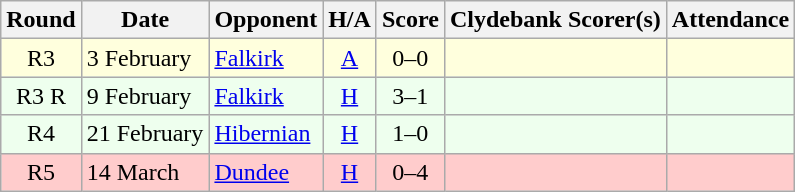<table class="wikitable" style="text-align:center">
<tr>
<th>Round</th>
<th>Date</th>
<th>Opponent</th>
<th>H/A</th>
<th>Score</th>
<th>Clydebank Scorer(s)</th>
<th>Attendance</th>
</tr>
<tr bgcolor=#FFFFDD>
<td>R3</td>
<td align=left>3 February</td>
<td align=left><a href='#'>Falkirk</a></td>
<td><a href='#'>A</a></td>
<td>0–0</td>
<td align=left></td>
<td></td>
</tr>
<tr bgcolor=#EEFFEE>
<td>R3 R</td>
<td align=left>9 February</td>
<td align=left><a href='#'>Falkirk</a></td>
<td><a href='#'>H</a></td>
<td>3–1</td>
<td align=left></td>
<td></td>
</tr>
<tr bgcolor=#EEFFEE>
<td>R4</td>
<td align=left>21 February</td>
<td align=left><a href='#'>Hibernian</a></td>
<td><a href='#'>H</a></td>
<td>1–0</td>
<td align=left></td>
<td></td>
</tr>
<tr bgcolor=#FFCCCC>
<td>R5</td>
<td align=left>14 March</td>
<td align=left><a href='#'>Dundee</a></td>
<td><a href='#'>H</a></td>
<td>0–4</td>
<td align=left></td>
<td></td>
</tr>
</table>
